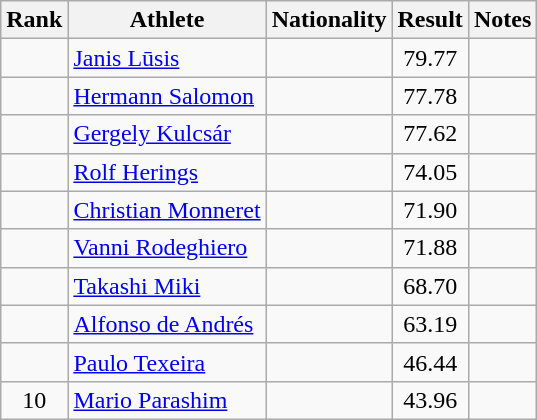<table class="wikitable sortable" style="text-align:center">
<tr>
<th>Rank</th>
<th>Athlete</th>
<th>Nationality</th>
<th>Result</th>
<th>Notes</th>
</tr>
<tr>
<td></td>
<td align=left><a href='#'>Janis Lūsis</a></td>
<td align=left></td>
<td>79.77</td>
<td></td>
</tr>
<tr>
<td></td>
<td align=left><a href='#'>Hermann Salomon</a></td>
<td align=left></td>
<td>77.78</td>
<td></td>
</tr>
<tr>
<td></td>
<td align=left><a href='#'>Gergely Kulcsár</a></td>
<td align=left></td>
<td>77.62</td>
<td></td>
</tr>
<tr>
<td></td>
<td align=left><a href='#'>Rolf Herings</a></td>
<td align=left></td>
<td>74.05</td>
<td></td>
</tr>
<tr>
<td></td>
<td align=left><a href='#'>Christian Monneret</a></td>
<td align=left></td>
<td>71.90</td>
<td></td>
</tr>
<tr>
<td></td>
<td align=left><a href='#'>Vanni Rodeghiero</a></td>
<td align=left></td>
<td>71.88</td>
<td></td>
</tr>
<tr>
<td></td>
<td align=left><a href='#'>Takashi Miki</a></td>
<td align=left></td>
<td>68.70</td>
<td></td>
</tr>
<tr>
<td></td>
<td align=left><a href='#'>Alfonso de Andrés</a></td>
<td align=left></td>
<td>63.19</td>
<td></td>
</tr>
<tr>
<td></td>
<td align=left><a href='#'>Paulo Texeira</a></td>
<td align=left></td>
<td>46.44</td>
<td></td>
</tr>
<tr>
<td>10</td>
<td align=left><a href='#'>Mario Parashim</a></td>
<td align=left></td>
<td>43.96</td>
<td></td>
</tr>
</table>
